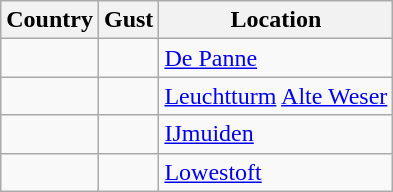<table class="wikitable sortable">
<tr>
<th>Country</th>
<th>Gust</th>
<th>Location</th>
</tr>
<tr>
<td></td>
<td></td>
<td><a href='#'>De Panne</a></td>
</tr>
<tr>
<td></td>
<td></td>
<td><a href='#'>Leuchtturm</a> <a href='#'>Alte Weser</a></td>
</tr>
<tr>
<td></td>
<td></td>
<td><a href='#'>IJmuiden</a></td>
</tr>
<tr>
<td></td>
<td></td>
<td><a href='#'>Lowestoft</a></td>
</tr>
</table>
